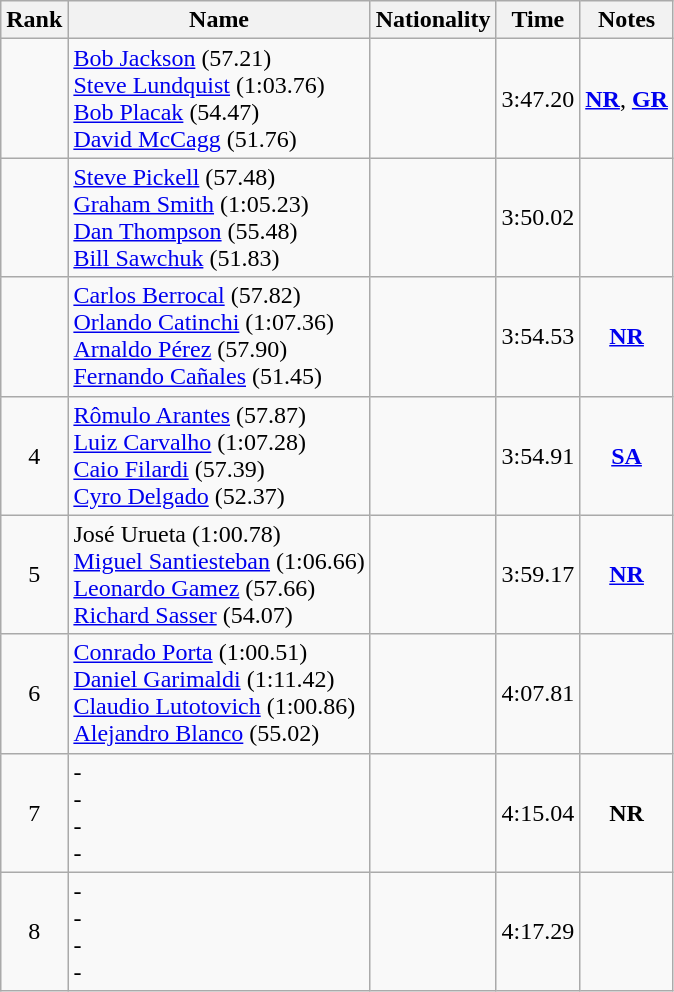<table class="wikitable sortable" style="text-align:center">
<tr>
<th>Rank</th>
<th>Name</th>
<th>Nationality</th>
<th>Time</th>
<th>Notes</th>
</tr>
<tr>
<td></td>
<td align=left><a href='#'>Bob Jackson</a> (57.21) <br> <a href='#'>Steve Lundquist</a> (1:03.76) <br> <a href='#'>Bob Placak</a> (54.47) <br> <a href='#'>David McCagg</a> (51.76)</td>
<td align=left></td>
<td>3:47.20</td>
<td><strong><a href='#'>NR</a></strong>, <strong><a href='#'>GR</a></strong></td>
</tr>
<tr>
<td></td>
<td align=left><a href='#'>Steve Pickell</a> (57.48) <br> <a href='#'>Graham Smith</a> (1:05.23) <br> <a href='#'>Dan Thompson</a> (55.48) <br> <a href='#'>Bill Sawchuk</a> (51.83)</td>
<td align=left></td>
<td>3:50.02</td>
<td></td>
</tr>
<tr>
<td></td>
<td align=left><a href='#'>Carlos Berrocal</a> (57.82) <br> <a href='#'>Orlando Catinchi</a> (1:07.36) <br> <a href='#'>Arnaldo Pérez</a> (57.90) <br> <a href='#'>Fernando Cañales</a> (51.45)</td>
<td align=left></td>
<td>3:54.53</td>
<td><strong><a href='#'>NR</a></strong></td>
</tr>
<tr>
<td>4</td>
<td align=left><a href='#'>Rômulo Arantes</a> (57.87) <br> <a href='#'>Luiz Carvalho</a> (1:07.28) <br> <a href='#'>Caio Filardi</a> (57.39) <br> <a href='#'>Cyro Delgado</a> (52.37)</td>
<td align=left></td>
<td>3:54.91</td>
<td><strong><a href='#'>SA</a></strong></td>
</tr>
<tr>
<td>5</td>
<td align=left>José Urueta (1:00.78) <br> <a href='#'>Miguel Santiesteban</a> (1:06.66) <br> <a href='#'>Leonardo Gamez</a> (57.66) <br> <a href='#'>Richard Sasser</a> (54.07)</td>
<td align=left></td>
<td>3:59.17</td>
<td><strong><a href='#'>NR</a></strong></td>
</tr>
<tr>
<td>6</td>
<td align=left><a href='#'>Conrado Porta</a> (1:00.51) <br> <a href='#'>Daniel Garimaldi</a> (1:11.42) <br> <a href='#'>Claudio Lutotovich</a> (1:00.86) <br> <a href='#'>Alejandro Blanco</a> (55.02)</td>
<td align=left></td>
<td>4:07.81</td>
<td></td>
</tr>
<tr>
<td>7</td>
<td align=left>- <br> - <br> - <br> -</td>
<td align=left></td>
<td>4:15.04</td>
<td><strong>NR</strong></td>
</tr>
<tr>
<td>8</td>
<td align=left>- <br> - <br> - <br> -</td>
<td align=left></td>
<td>4:17.29</td>
<td></td>
</tr>
</table>
